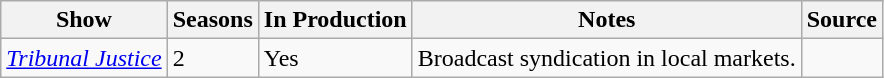<table class="wikitable">
<tr>
<th>Show</th>
<th>Seasons</th>
<th>In Production</th>
<th>Notes</th>
<th>Source</th>
</tr>
<tr>
<td><em><a href='#'>Tribunal Justice</a></em></td>
<td>2</td>
<td>Yes</td>
<td>Broadcast syndication in local markets.</td>
<td></td>
</tr>
</table>
